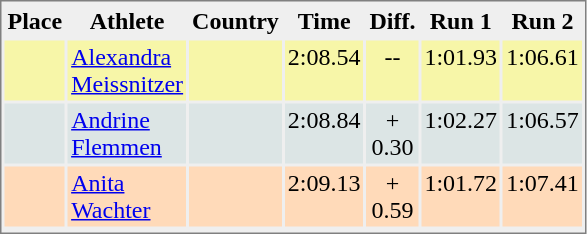<table style="border-style:solid;border-width:1px;border-color:#808080;background-color:#EFEFEF" cellspacing="2" cellpadding="2" width="380px">
<tr bgcolor="#EFEFEF">
<th>Place</th>
<th>Athlete</th>
<th>Country</th>
<th>Time</th>
<th>Diff.</th>
<th>Run 1</th>
<th>Run 2</th>
</tr>
<tr align="center" valign="top" bgcolor="#F7F6A8">
<th></th>
<td align="left"><a href='#'>Alexandra Meissnitzer</a></td>
<td align="left"></td>
<td>2:08.54</td>
<td>--</td>
<td>1:01.93</td>
<td>1:06.61</td>
</tr>
<tr align="center" valign="top" bgcolor="#DCE5E5">
<th></th>
<td align="left"><a href='#'>Andrine Flemmen</a></td>
<td align="left"></td>
<td>2:08.84</td>
<td>+ 0.30</td>
<td>1:02.27</td>
<td>1:06.57</td>
</tr>
<tr align="center" valign="top" bgcolor="#FFDAB9">
<th></th>
<td align="left"><a href='#'>Anita Wachter</a></td>
<td align="left"></td>
<td>2:09.13</td>
<td>+ 0.59</td>
<td>1:01.72</td>
<td>1:07.41</td>
</tr>
<tr align="center" valign="top" bgcolor="#FFFFFF">
</tr>
</table>
